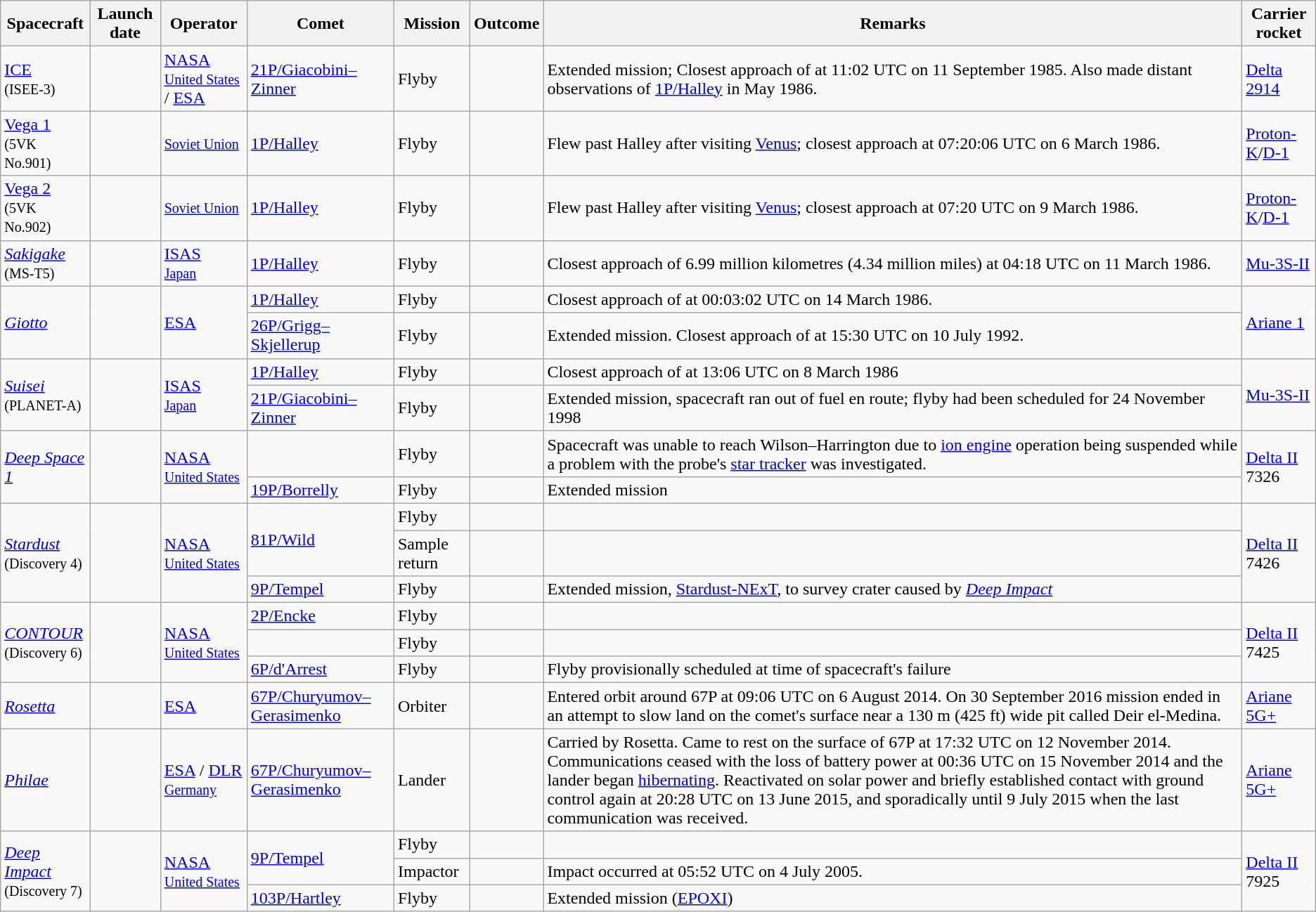<table class="wikitable sortable sticky-header sort-under">
<tr>
<th>Spacecraft</th>
<th>Launch date</th>
<th>Operator</th>
<th>Comet</th>
<th>Mission</th>
<th>Outcome</th>
<th>Remarks</th>
<th>Carrier rocket</th>
</tr>
<tr>
<td><a href='#'>ICE</a><br><small>(ISEE-3)</small></td>
<td></td>
<td><a href='#'>NASA</a><br><small><a href='#'>United States</a></small> / <a href='#'>ESA</a></td>
<td><a href='#'>21P/Giacobini–Zinner</a></td>
<td>Flyby</td>
<td></td>
<td>Extended mission; Closest approach  of  at 11:02 UTC on 11 September 1985. Also made distant observations of <a href='#'>1P/Halley</a> in May 1986.</td>
<td><a href='#'>Delta 2914</a></td>
</tr>
<tr>
<td><a href='#'>Vega 1</a><br><small>(5VK No.901)</small></td>
<td></td>
<td><small><a href='#'>Soviet Union</a></small></td>
<td><a href='#'>1P/Halley</a></td>
<td>Flyby</td>
<td></td>
<td>Flew past Halley after visiting <a href='#'>Venus</a>; closest approach  at 07:20:06 UTC on 6 March 1986.</td>
<td><a href='#'>Proton-K</a>/<a href='#'>D-1</a></td>
</tr>
<tr>
<td><a href='#'>Vega 2</a><br><small>(5VK No.902)</small></td>
<td></td>
<td><small><a href='#'>Soviet Union</a></small></td>
<td><a href='#'>1P/Halley</a></td>
<td>Flyby</td>
<td></td>
<td>Flew past Halley after visiting <a href='#'>Venus</a>; closest approach at 07:20 UTC on 9 March 1986.</td>
<td><a href='#'>Proton-K</a>/<a href='#'>D-1</a></td>
</tr>
<tr>
<td><em><a href='#'>Sakigake</a></em><br><small>(MS-T5)</small></td>
<td></td>
<td><a href='#'>ISAS</a><br><small><a href='#'>Japan</a></small></td>
<td><a href='#'>1P/Halley</a></td>
<td>Flyby</td>
<td></td>
<td>Closest approach of 6.99 million kilometres (4.34 million miles) at 04:18 UTC on 11 March 1986.</td>
<td><a href='#'>Mu-3S-II</a></td>
</tr>
<tr>
<td rowspan=2><em><a href='#'>Giotto</a></em> </td>
<td rowspan=2></td>
<td rowspan=2><a href='#'>ESA</a></td>
<td><a href='#'>1P/Halley</a></td>
<td>Flyby</td>
<td></td>
<td>Closest approach of  at 00:03:02 UTC on 14 March 1986.</td>
<td rowspan=2><a href='#'>Ariane 1</a></td>
</tr>
<tr>
<td><a href='#'>26P/Grigg–Skjellerup</a></td>
<td>Flyby</td>
<td></td>
<td>Extended mission. Closest approach of  at 15:30 UTC on 10 July 1992.</td>
</tr>
<tr>
<td rowspan=2><em><a href='#'>Suisei</a></em><br><small>(PLANET-A)</small> </td>
<td rowspan=2></td>
<td rowspan=2><a href='#'>ISAS</a><br><small><a href='#'>Japan</a></small></td>
<td><a href='#'>1P/Halley</a></td>
<td>Flyby</td>
<td></td>
<td>Closest approach of  at 13:06 UTC on 8 March 1986</td>
<td rowspan=2><a href='#'>Mu-3S-II</a></td>
</tr>
<tr>
<td><a href='#'>21P/Giacobini–Zinner</a></td>
<td>Flyby</td>
<td></td>
<td>Extended mission, spacecraft ran out of fuel en route; flyby had been scheduled for 24 November 1998</td>
</tr>
<tr>
<td rowspan=2><em><a href='#'>Deep Space 1</a></em> </td>
<td rowspan=2></td>
<td rowspan=2><a href='#'>NASA</a><br><small><a href='#'>United States</a></small></td>
<td></td>
<td>Flyby</td>
<td></td>
<td>Spacecraft was unable to reach Wilson–Harrington due to <a href='#'>ion engine</a> operation being suspended while a problem with the probe's <a href='#'>star tracker</a> was investigated.</td>
<td rowspan=2><a href='#'>Delta II</a> 7326</td>
</tr>
<tr>
<td><a href='#'>19P/Borrelly</a></td>
<td>Flyby</td>
<td></td>
<td>Extended mission</td>
</tr>
<tr>
<td rowspan=3><em><a href='#'>Stardust</a></em><br><small>(Discovery 4)</small></td>
<td rowspan=3></td>
<td rowspan=3><a href='#'>NASA</a><br><small><a href='#'>United States</a></small></td>
<td rowspan=2><a href='#'>81P/Wild</a></td>
<td>Flyby</td>
<td></td>
<td></td>
<td rowspan=3><a href='#'>Delta II</a> 7426</td>
</tr>
<tr>
<td>Sample return</td>
<td></td>
<td></td>
</tr>
<tr>
<td><a href='#'>9P/Tempel</a></td>
<td>Flyby</td>
<td></td>
<td>Extended mission, <a href='#'>Stardust-NExT</a>, to survey crater caused by <em><a href='#'>Deep Impact</a></em></td>
</tr>
<tr>
<td rowspan=3><em><a href='#'>CONTOUR</a></em><br><small>(Discovery 6)</small></td>
<td rowspan=3></td>
<td rowspan=3><a href='#'>NASA</a><br><small><a href='#'>United States</a></small></td>
<td><a href='#'>2P/Encke</a></td>
<td>Flyby</td>
<td></td>
<td></td>
<td rowspan=3><a href='#'>Delta II</a> 7425</td>
</tr>
<tr>
<td></td>
<td>Flyby</td>
<td></td>
<td></td>
</tr>
<tr>
<td><a href='#'>6P/d'Arrest</a></td>
<td>Flyby</td>
<td></td>
<td>Flyby provisionally scheduled at time of spacecraft's failure</td>
</tr>
<tr>
<td><em><a href='#'>Rosetta</a></em></td>
<td></td>
<td><a href='#'>ESA</a></td>
<td><a href='#'>67P/Churyumov–Gerasimenko</a></td>
<td>Orbiter</td>
<td></td>
<td>Entered orbit around 67P at 09:06 UTC on 6 August 2014. On 30 September 2016 mission ended in an attempt to slow land on the comet's surface near a 130 m (425 ft) wide pit called Deir el-Medina.</td>
<td><a href='#'>Ariane 5G+</a></td>
</tr>
<tr>
<td><em><a href='#'>Philae</a></em></td>
<td></td>
<td><a href='#'>ESA</a> / <a href='#'>DLR</a><br><small><a href='#'>Germany</a></small></td>
<td><a href='#'>67P/Churyumov–Gerasimenko</a></td>
<td>Lander</td>
<td></td>
<td>Carried by Rosetta. Came to rest on the surface of 67P at 17:32 UTC on 12 November 2014. Communications ceased with the loss of battery power at 00:36 UTC on 15 November 2014 and the lander began <a href='#'>hibernating</a>. Reactivated on solar power and briefly established contact with ground control again at 20:28 UTC on 13 June 2015, and sporadically until 9 July 2015 when the last communication was received.</td>
<td><a href='#'>Ariane 5G+</a></td>
</tr>
<tr>
<td rowspan=3><em><a href='#'>Deep Impact</a></em><br><small>(Discovery 7)</small></td>
<td rowspan=3></td>
<td rowspan=3><a href='#'>NASA</a><br><small><a href='#'>United States</a></small></td>
<td rowspan=2><a href='#'>9P/Tempel</a></td>
<td>Flyby</td>
<td></td>
<td></td>
<td rowspan=3><a href='#'>Delta II</a> 7925</td>
</tr>
<tr>
<td>Impactor</td>
<td></td>
<td>Impact occurred at 05:52 UTC on 4 July 2005.</td>
</tr>
<tr>
<td><a href='#'>103P/Hartley</a></td>
<td>Flyby</td>
<td></td>
<td>Extended mission (<a href='#'>EPOXI</a>)</td>
</tr>
</table>
